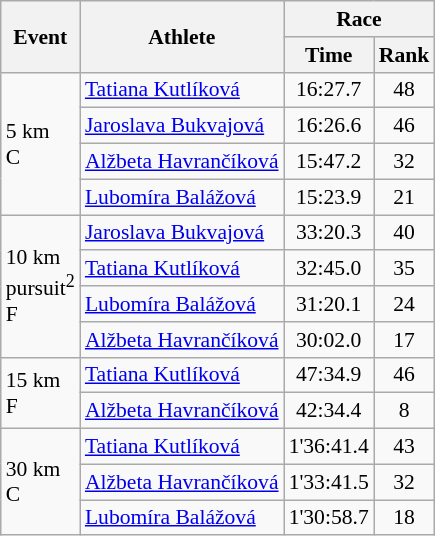<table class="wikitable" border="1" style="font-size:90%">
<tr>
<th rowspan=2>Event</th>
<th rowspan=2>Athlete</th>
<th colspan=2>Race</th>
</tr>
<tr>
<th>Time</th>
<th>Rank</th>
</tr>
<tr>
<td rowspan=4>5 km <br> C</td>
<td><a href='#'>Tatiana Kutlíková</a></td>
<td align=center>16:27.7</td>
<td align=center>48</td>
</tr>
<tr>
<td><a href='#'>Jaroslava Bukvajová</a></td>
<td align=center>16:26.6</td>
<td align=center>46</td>
</tr>
<tr>
<td><a href='#'>Alžbeta Havrančíková</a></td>
<td align=center>15:47.2</td>
<td align=center>32</td>
</tr>
<tr>
<td><a href='#'>Lubomíra Balážová</a></td>
<td align=center>15:23.9</td>
<td align=center>21</td>
</tr>
<tr>
<td rowspan=4>10 km <br> pursuit<sup>2</sup> <br> F</td>
<td><a href='#'>Jaroslava Bukvajová</a></td>
<td align=center>33:20.3</td>
<td align=center>40</td>
</tr>
<tr>
<td><a href='#'>Tatiana Kutlíková</a></td>
<td align=center>32:45.0</td>
<td align=center>35</td>
</tr>
<tr>
<td><a href='#'>Lubomíra Balážová</a></td>
<td align=center>31:20.1</td>
<td align=center>24</td>
</tr>
<tr>
<td><a href='#'>Alžbeta Havrančíková</a></td>
<td align=center>30:02.0</td>
<td align=center>17</td>
</tr>
<tr>
<td rowspan=2>15 km <br> F</td>
<td><a href='#'>Tatiana Kutlíková</a></td>
<td align=center>47:34.9</td>
<td align=center>46</td>
</tr>
<tr>
<td><a href='#'>Alžbeta Havrančíková</a></td>
<td align=center>42:34.4</td>
<td align=center>8</td>
</tr>
<tr>
<td rowspan=3>30 km <br> C</td>
<td><a href='#'>Tatiana Kutlíková</a></td>
<td align=center>1'36:41.4</td>
<td align=center>43</td>
</tr>
<tr>
<td><a href='#'>Alžbeta Havrančíková</a></td>
<td align=center>1'33:41.5</td>
<td align=center>32</td>
</tr>
<tr>
<td><a href='#'>Lubomíra Balážová</a></td>
<td align=center>1'30:58.7</td>
<td align=center>18</td>
</tr>
</table>
